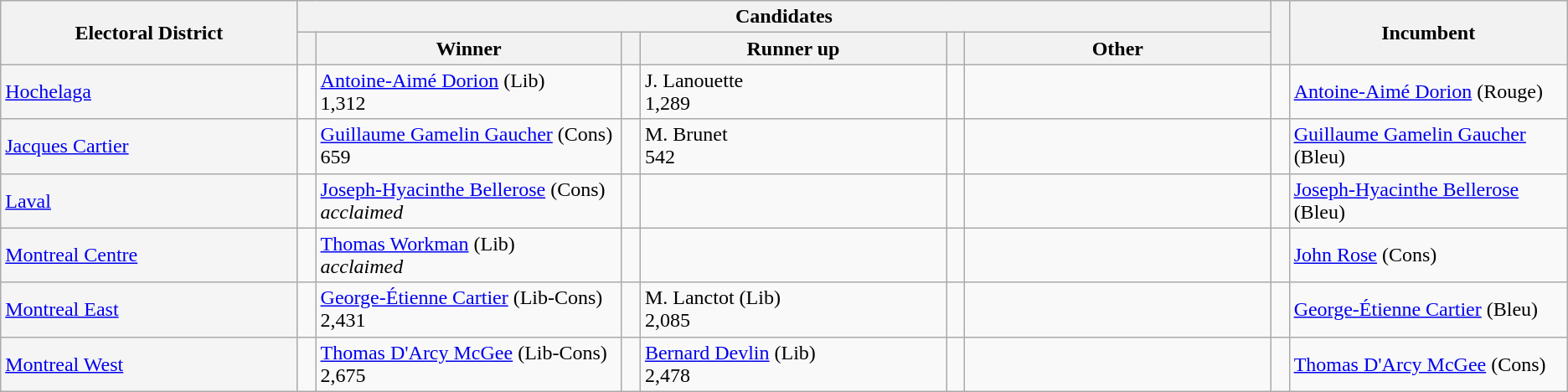<table class="wikitable">
<tr>
<th width=16% rowspan=2>Electoral District</th>
<th colspan=6>Candidates</th>
<th width=1% rowspan=2> </th>
<th width=15% rowspan=2>Incumbent</th>
</tr>
<tr>
<th width=1%> </th>
<th width=16.5%>Winner</th>
<th width=1%> </th>
<th width=16.5%>Runner up</th>
<th width=1%> </th>
<th width=16.5%>Other</th>
</tr>
<tr>
<td style="background:whitesmoke;"><a href='#'>Hochelaga</a></td>
<td></td>
<td><a href='#'>Antoine-Aimé Dorion</a> (Lib)<br> 1,312</td>
<td></td>
<td>J. Lanouette<br> 1,289</td>
<td></td>
<td></td>
<td></td>
<td><a href='#'>Antoine-Aimé Dorion</a> (Rouge)</td>
</tr>
<tr>
<td style="background:whitesmoke;"><a href='#'>Jacques Cartier</a></td>
<td></td>
<td><a href='#'>Guillaume Gamelin Gaucher</a> (Cons)<br> 659</td>
<td></td>
<td>M. Brunet<br> 542</td>
<td></td>
<td></td>
<td></td>
<td><a href='#'>Guillaume Gamelin Gaucher</a> (Bleu)</td>
</tr>
<tr>
<td style="background:whitesmoke;"><a href='#'>Laval</a></td>
<td></td>
<td><a href='#'>Joseph-Hyacinthe Bellerose</a> (Cons)<br> <em>acclaimed</em></td>
<td></td>
<td></td>
<td></td>
<td></td>
<td></td>
<td><a href='#'>Joseph-Hyacinthe Bellerose</a> (Bleu)</td>
</tr>
<tr>
<td style="background:whitesmoke;"><a href='#'>Montreal Centre</a></td>
<td></td>
<td><a href='#'>Thomas Workman</a> (Lib)<br> <em>acclaimed</em></td>
<td></td>
<td></td>
<td></td>
<td></td>
<td></td>
<td><a href='#'>John Rose</a> (Cons)</td>
</tr>
<tr>
<td style="background:whitesmoke;"><a href='#'>Montreal East</a></td>
<td></td>
<td><a href='#'>George-Étienne Cartier</a> (Lib-Cons)<br> 2,431</td>
<td></td>
<td>M. Lanctot (Lib) <br> 2,085</td>
<td></td>
<td></td>
<td></td>
<td><a href='#'>George-Étienne Cartier</a> (Bleu)</td>
</tr>
<tr>
<td style="background:whitesmoke;"><a href='#'>Montreal West</a></td>
<td></td>
<td><a href='#'>Thomas D'Arcy McGee</a> (Lib-Cons)<br> 2,675</td>
<td></td>
<td><a href='#'>Bernard Devlin</a> (Lib) <br> 2,478</td>
<td></td>
<td></td>
<td></td>
<td><a href='#'>Thomas D'Arcy McGee</a>  (Cons)</td>
</tr>
</table>
